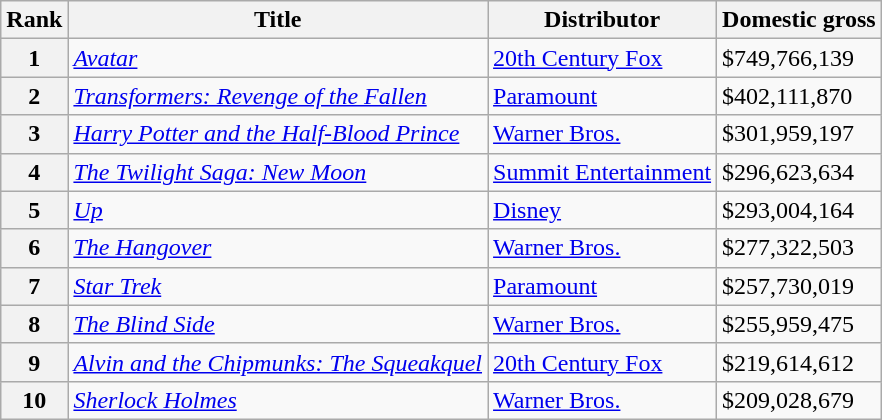<table class="wikitable" style="margin:auto; margin:auto;">
<tr>
<th>Rank</th>
<th>Title</th>
<th>Distributor</th>
<th>Domestic gross </th>
</tr>
<tr>
<th style="text-align:center;">1</th>
<td><em><a href='#'>Avatar</a></em></td>
<td><a href='#'>20th Century Fox</a></td>
<td>$749,766,139</td>
</tr>
<tr>
<th style="text-align:center;">2</th>
<td><em><a href='#'>Transformers: Revenge of the Fallen</a></em></td>
<td><a href='#'>Paramount</a></td>
<td>$402,111,870</td>
</tr>
<tr>
<th style="text-align:center;">3</th>
<td><em><a href='#'>Harry Potter and the Half-Blood Prince</a></em></td>
<td><a href='#'>Warner Bros.</a></td>
<td>$301,959,197</td>
</tr>
<tr>
<th style="text-align:center;">4</th>
<td><em><a href='#'>The Twilight Saga: New Moon</a></em></td>
<td><a href='#'>Summit Entertainment</a></td>
<td>$296,623,634</td>
</tr>
<tr>
<th style="text-align:center;">5</th>
<td><em><a href='#'>Up</a></em></td>
<td><a href='#'>Disney</a></td>
<td>$293,004,164</td>
</tr>
<tr>
<th style="text-align:center;">6</th>
<td><em><a href='#'>The Hangover</a></em></td>
<td><a href='#'>Warner Bros.</a></td>
<td>$277,322,503</td>
</tr>
<tr>
<th style="text-align:center;">7</th>
<td><em><a href='#'>Star Trek</a></em></td>
<td><a href='#'>Paramount</a></td>
<td>$257,730,019</td>
</tr>
<tr>
<th style="text-align:center;">8</th>
<td><em><a href='#'>The Blind Side</a></em></td>
<td><a href='#'>Warner Bros.</a></td>
<td>$255,959,475</td>
</tr>
<tr>
<th style="text-align:center;">9</th>
<td><em><a href='#'>Alvin and the Chipmunks: The Squeakquel</a></em></td>
<td><a href='#'>20th Century Fox</a></td>
<td>$219,614,612</td>
</tr>
<tr>
<th style="text-align:center;">10</th>
<td><em><a href='#'>Sherlock Holmes</a></em></td>
<td><a href='#'>Warner Bros.</a></td>
<td>$209,028,679</td>
</tr>
</table>
